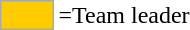<table>
<tr>
<td style="background:#fc0; border:1px solid #aaa; width:2em;"></td>
<td>=Team leader</td>
</tr>
</table>
